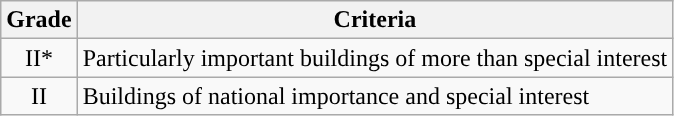<table class="wikitable">
<tr>
<th>Grade</th>
<th>Criteria</th>
</tr>
<tr>
<td align="center" >II*</td>
<td>Particularly important buildings of more than special interest</td>
</tr>
<tr>
<td align="center" >II</td>
<td>Buildings of national importance and special interest</td>
</tr>
</table>
